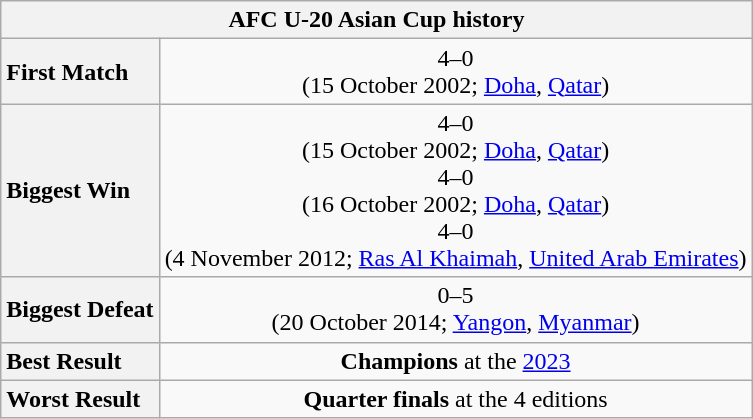<table class="wikitable" style="text-align: center; font-size:100%">
<tr>
<th colspan=6>AFC U-20 Asian Cup history</th>
</tr>
<tr>
<th style="text-align: left;">First Match</th>
<td style="text-align:center;"> 4–0 <br> (15 October 2002; <a href='#'>Doha</a>, <a href='#'>Qatar</a>)</td>
</tr>
<tr>
<th style="text-align: left;">Biggest Win</th>
<td style="text-align:center;"> 4–0 <br> (15 October 2002; <a href='#'>Doha</a>, <a href='#'>Qatar</a>)<br>  4–0 <br> (16 October 2002; <a href='#'>Doha</a>, <a href='#'>Qatar</a>)<br>  4–0 <br> (4 November 2012; <a href='#'>Ras Al Khaimah</a>, <a href='#'>United Arab Emirates</a>)</td>
</tr>
<tr>
<th style="text-align: left;">Biggest Defeat</th>
<td style="text-align:center;"> 0–5 <br> (20 October 2014; <a href='#'>Yangon</a>, <a href='#'>Myanmar</a>)</td>
</tr>
<tr>
<th style="text-align: left;">Best Result</th>
<td style="text-align:center;"><strong>Champions</strong> at the <a href='#'>2023</a></td>
</tr>
<tr>
<th style="text-align: left;">Worst Result</th>
<td style="text-align:center;"><strong>Quarter finals</strong> at the 4 editions</td>
</tr>
</table>
